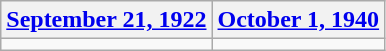<table class=wikitable>
<tr>
<th><a href='#'>September 21, 1922</a></th>
<th><a href='#'>October 1, 1940</a></th>
</tr>
<tr>
<td></td>
<td></td>
</tr>
</table>
